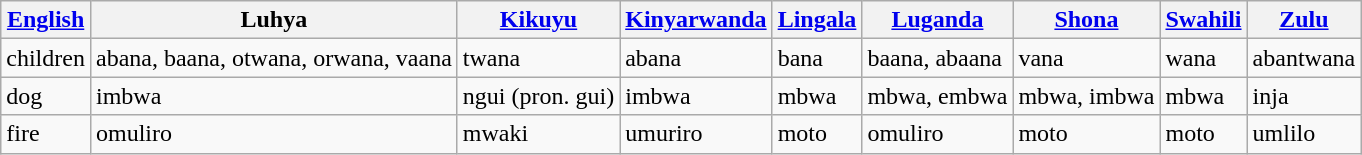<table class="wikitable">
<tr>
<th><strong><a href='#'>English</a></strong></th>
<th><strong>Luhya</strong></th>
<th><strong><a href='#'>Kikuyu</a></strong></th>
<th><strong><a href='#'>Kinyarwanda</a></strong></th>
<th><strong><a href='#'>Lingala</a></strong></th>
<th><strong><a href='#'>Luganda</a></strong></th>
<th><strong><a href='#'>Shona</a></strong></th>
<th><strong><a href='#'>Swahili</a></strong></th>
<th><strong><a href='#'>Zulu</a></strong></th>
</tr>
<tr>
<td>children</td>
<td>abana, baana, otwana, orwana, vaana</td>
<td>twana</td>
<td>abana</td>
<td>bana</td>
<td>baana, abaana</td>
<td>vana</td>
<td>wana</td>
<td>abantwana</td>
</tr>
<tr>
<td>dog</td>
<td>imbwa</td>
<td>ngui (pron. gui)</td>
<td>imbwa</td>
<td>mbwa</td>
<td>mbwa, embwa</td>
<td>mbwa, imbwa</td>
<td>mbwa</td>
<td>inja</td>
</tr>
<tr>
<td>fire</td>
<td>omuliro</td>
<td>mwaki</td>
<td>umuriro</td>
<td>moto</td>
<td>omuliro</td>
<td>moto</td>
<td>moto</td>
<td>umlilo</td>
</tr>
</table>
